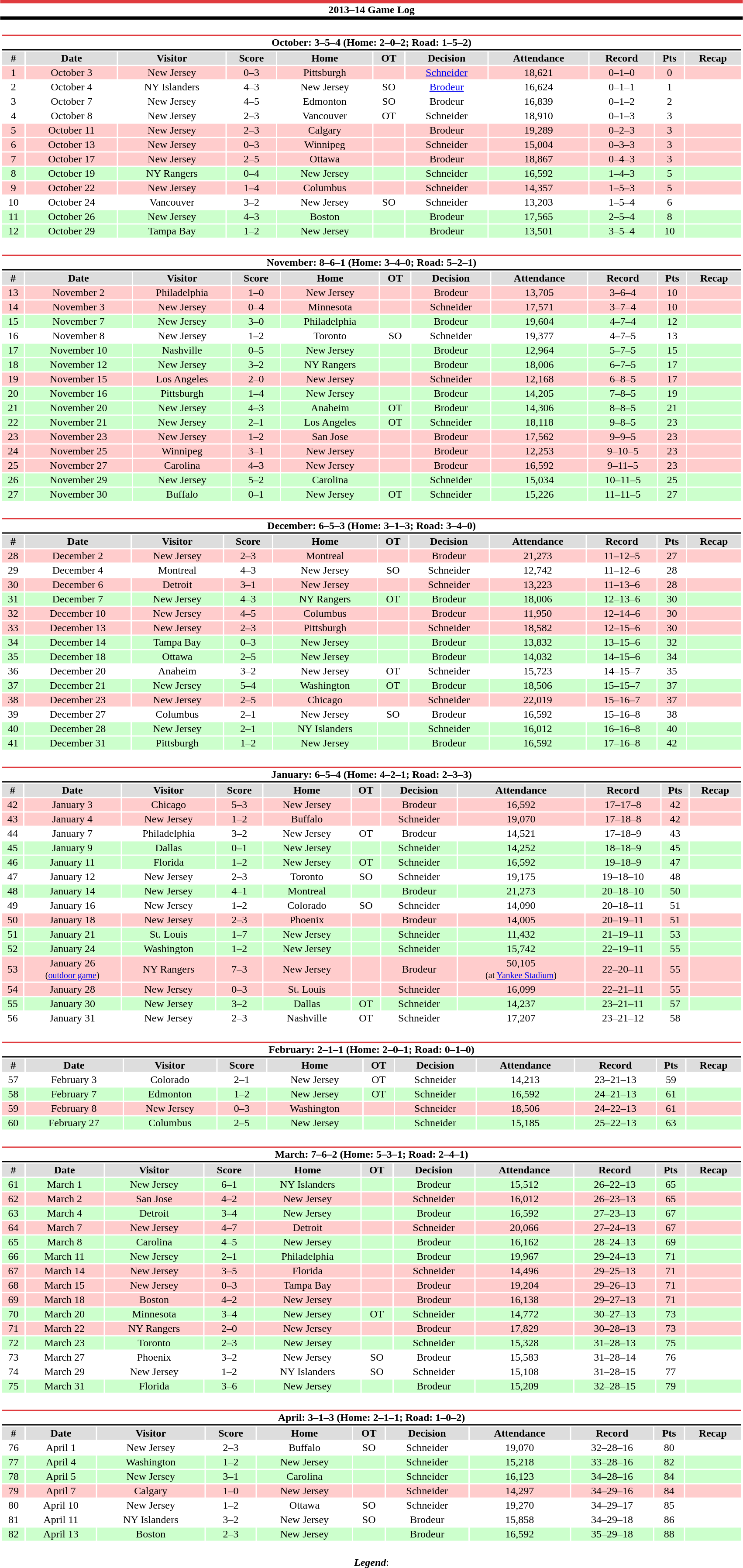<table class="toccolours"  style="width:90%; clear:both; margin:1.5em auto; text-align:center;">
<tr>
<th colspan="11" style="background:#fff; border-top:#E03A3E 5px solid; border-bottom:#000000 5px solid;">2013–14 Game Log</th>
</tr>
<tr>
<td colspan=11><br><table class="toccolours collapsible collapsed" style="width:100%;">
<tr>
<th colspan="11" style="background:#fff; border-top:#E03A3E 2px solid; border-bottom:#000000 2px solid;">October: 3–5–4 (Home: 2–0–2; Road: 1–5–2)</th>
</tr>
<tr style="text-align:center; background:#ddd;">
<th>#</th>
<th>Date</th>
<th>Visitor</th>
<th>Score</th>
<th>Home</th>
<th>OT</th>
<th>Decision</th>
<th>Attendance</th>
<th>Record</th>
<th>Pts</th>
<th>Recap</th>
</tr>
<tr style="text-align:center; background:#fcc;">
<td>1</td>
<td>October 3</td>
<td>New Jersey</td>
<td>0–3</td>
<td>Pittsburgh</td>
<td></td>
<td><a href='#'>Schneider</a></td>
<td>18,621</td>
<td>0–1–0</td>
<td>0</td>
<td></td>
</tr>
<tr style="text-align:center; background:#fff;">
<td>2</td>
<td>October 4</td>
<td>NY Islanders</td>
<td>4–3</td>
<td>New Jersey</td>
<td>SO</td>
<td><a href='#'>Brodeur</a></td>
<td>16,624</td>
<td>0–1–1</td>
<td>1</td>
<td></td>
</tr>
<tr style="text-align:center; background:#fff;">
<td>3</td>
<td>October 7</td>
<td>New Jersey</td>
<td>4–5</td>
<td>Edmonton</td>
<td>SO</td>
<td>Brodeur</td>
<td>16,839</td>
<td>0–1–2</td>
<td>2</td>
<td></td>
</tr>
<tr style="text-align:center; background:#fff;">
<td>4</td>
<td>October 8</td>
<td>New Jersey</td>
<td>2–3</td>
<td>Vancouver</td>
<td>OT</td>
<td>Schneider</td>
<td>18,910</td>
<td>0–1–3</td>
<td>3</td>
<td></td>
</tr>
<tr style="text-align:center; background:#fcc;">
<td>5</td>
<td>October 11</td>
<td>New Jersey</td>
<td>2–3</td>
<td>Calgary</td>
<td></td>
<td>Brodeur</td>
<td>19,289</td>
<td>0–2–3</td>
<td>3</td>
<td></td>
</tr>
<tr style="text-align:center; background:#fcc;">
<td>6</td>
<td>October 13</td>
<td>New Jersey</td>
<td>0–3</td>
<td>Winnipeg</td>
<td></td>
<td>Schneider</td>
<td>15,004</td>
<td>0–3–3</td>
<td>3</td>
<td></td>
</tr>
<tr style="text-align:center; background:#fcc;">
<td>7</td>
<td>October 17</td>
<td>New Jersey</td>
<td>2–5</td>
<td>Ottawa</td>
<td></td>
<td>Brodeur</td>
<td>18,867</td>
<td>0–4–3</td>
<td>3</td>
<td></td>
</tr>
<tr style="text-align:center; background:#cfc;">
<td>8</td>
<td>October 19</td>
<td>NY Rangers</td>
<td>0–4</td>
<td>New Jersey</td>
<td></td>
<td>Schneider</td>
<td>16,592</td>
<td>1–4–3</td>
<td>5</td>
<td></td>
</tr>
<tr style="text-align:center; background:#fcc;">
<td>9</td>
<td>October 22</td>
<td>New Jersey</td>
<td>1–4</td>
<td>Columbus</td>
<td></td>
<td>Schneider</td>
<td>14,357</td>
<td>1–5–3</td>
<td>5</td>
<td></td>
</tr>
<tr style="text-align:center; background:#fff;">
<td>10</td>
<td>October 24</td>
<td>Vancouver</td>
<td>3–2</td>
<td>New Jersey</td>
<td>SO</td>
<td>Schneider</td>
<td>13,203</td>
<td>1–5–4</td>
<td>6</td>
<td></td>
</tr>
<tr style="text-align:center; background:#cfc;">
<td>11</td>
<td>October 26</td>
<td>New Jersey</td>
<td>4–3</td>
<td>Boston</td>
<td></td>
<td>Brodeur</td>
<td>17,565</td>
<td>2–5–4</td>
<td>8</td>
<td></td>
</tr>
<tr style="text-align:center; background:#cfc;">
<td>12</td>
<td>October 29</td>
<td>Tampa Bay</td>
<td>1–2</td>
<td>New Jersey</td>
<td></td>
<td>Brodeur</td>
<td>13,501</td>
<td>3–5–4</td>
<td>10</td>
<td></td>
</tr>
</table>
</td>
</tr>
<tr>
<td colspan=11><br><table class="toccolours collapsible collapsed" style="width:100%;">
<tr>
<th colspan="11" style="background:#fff; border-top:#E03A3E 2px solid; border-bottom:#000000 2px solid;">November: 8–6–1 (Home: 3–4–0; Road: 5–2–1)</th>
</tr>
<tr style="text-align:center; background:#ddd;">
<th>#</th>
<th>Date</th>
<th>Visitor</th>
<th>Score</th>
<th>Home</th>
<th>OT</th>
<th>Decision</th>
<th>Attendance</th>
<th>Record</th>
<th>Pts</th>
<th>Recap</th>
</tr>
<tr style="text-align:center; background:#fcc;">
<td>13</td>
<td>November 2</td>
<td>Philadelphia</td>
<td>1–0</td>
<td>New Jersey</td>
<td></td>
<td>Brodeur</td>
<td>13,705</td>
<td>3–6–4</td>
<td>10</td>
<td></td>
</tr>
<tr style="text-align:center; background:#fcc;">
<td>14</td>
<td>November 3</td>
<td>New Jersey</td>
<td>0–4</td>
<td>Minnesota</td>
<td></td>
<td>Schneider</td>
<td>17,571</td>
<td>3–7–4</td>
<td>10</td>
<td></td>
</tr>
<tr style="text-align:center; background:#cfc;">
<td>15</td>
<td>November 7</td>
<td>New Jersey</td>
<td>3–0</td>
<td>Philadelphia</td>
<td></td>
<td>Brodeur</td>
<td>19,604</td>
<td>4–7–4</td>
<td>12</td>
<td></td>
</tr>
<tr style="text-align:center; background:#fff;">
<td>16</td>
<td>November 8</td>
<td>New Jersey</td>
<td>1–2</td>
<td>Toronto</td>
<td>SO</td>
<td>Schneider</td>
<td>19,377</td>
<td>4–7–5</td>
<td>13</td>
<td></td>
</tr>
<tr style="text-align:center; background:#cfc;">
<td>17</td>
<td>November 10</td>
<td>Nashville</td>
<td>0–5</td>
<td>New Jersey</td>
<td></td>
<td>Brodeur</td>
<td>12,964</td>
<td>5–7–5</td>
<td>15</td>
<td></td>
</tr>
<tr style="text-align:center; background:#cfc;">
<td>18</td>
<td>November 12</td>
<td>New Jersey</td>
<td>3–2</td>
<td>NY Rangers</td>
<td></td>
<td>Brodeur</td>
<td>18,006</td>
<td>6–7–5</td>
<td>17</td>
<td></td>
</tr>
<tr style="text-align:center; background:#fcc;">
<td>19</td>
<td>November 15</td>
<td>Los Angeles</td>
<td>2–0</td>
<td>New Jersey</td>
<td></td>
<td>Schneider</td>
<td>12,168</td>
<td>6–8–5</td>
<td>17</td>
<td></td>
</tr>
<tr style="text-align:center; background:#cfc;">
<td>20</td>
<td>November 16</td>
<td>Pittsburgh</td>
<td>1–4</td>
<td>New Jersey</td>
<td></td>
<td>Brodeur</td>
<td>14,205</td>
<td>7–8–5</td>
<td>19</td>
<td></td>
</tr>
<tr style="text-align:center; background:#cfc;">
<td>21</td>
<td>November 20</td>
<td>New Jersey</td>
<td>4–3</td>
<td>Anaheim</td>
<td>OT</td>
<td>Brodeur</td>
<td>14,306</td>
<td>8–8–5</td>
<td>21</td>
<td></td>
</tr>
<tr style="text-align:center; background:#cfc;">
<td>22</td>
<td>November 21</td>
<td>New Jersey</td>
<td>2–1</td>
<td>Los Angeles</td>
<td>OT</td>
<td>Schneider</td>
<td>18,118</td>
<td>9–8–5</td>
<td>23</td>
<td></td>
</tr>
<tr style="text-align:center; background:#fcc;">
<td>23</td>
<td>November 23</td>
<td>New Jersey</td>
<td>1–2</td>
<td>San Jose</td>
<td></td>
<td>Brodeur</td>
<td>17,562</td>
<td>9–9–5</td>
<td>23</td>
<td></td>
</tr>
<tr style="text-align:center; background:#fcc;">
<td>24</td>
<td>November 25</td>
<td>Winnipeg</td>
<td>3–1</td>
<td>New Jersey</td>
<td></td>
<td>Brodeur</td>
<td>12,253</td>
<td>9–10–5</td>
<td>23</td>
<td></td>
</tr>
<tr style="text-align:center; background:#fcc;">
<td>25</td>
<td>November 27</td>
<td>Carolina</td>
<td>4–3</td>
<td>New Jersey</td>
<td></td>
<td>Brodeur</td>
<td>16,592</td>
<td>9–11–5</td>
<td>23</td>
<td></td>
</tr>
<tr style="text-align:center; background:#cfc;">
<td>26</td>
<td>November 29</td>
<td>New Jersey</td>
<td>5–2</td>
<td>Carolina</td>
<td></td>
<td>Schneider</td>
<td>15,034</td>
<td>10–11–5</td>
<td>25</td>
<td></td>
</tr>
<tr style="text-align:center; background:#cfc;">
<td>27</td>
<td>November 30</td>
<td>Buffalo</td>
<td>0–1</td>
<td>New Jersey</td>
<td>OT</td>
<td>Schneider</td>
<td>15,226</td>
<td>11–11–5</td>
<td>27</td>
<td></td>
</tr>
</table>
</td>
</tr>
<tr>
<td colspan=11><br><table class="toccolours collapsible collapsed" style="width:100%;">
<tr>
<th colspan="11" style="background:#fff; border-top:#E03A3E 2px solid; border-bottom:#000000 2px solid;">December: 6–5–3 (Home: 3–1–3; Road: 3–4–0)</th>
</tr>
<tr style="text-align:center; background:#ddd;">
<th>#</th>
<th>Date</th>
<th>Visitor</th>
<th>Score</th>
<th>Home</th>
<th>OT</th>
<th>Decision</th>
<th>Attendance</th>
<th>Record</th>
<th>Pts</th>
<th>Recap</th>
</tr>
<tr style="text-align:center; background:#fcc;">
<td>28</td>
<td>December 2</td>
<td>New Jersey</td>
<td>2–3</td>
<td>Montreal</td>
<td></td>
<td>Brodeur</td>
<td>21,273</td>
<td>11–12–5</td>
<td>27</td>
<td></td>
</tr>
<tr style="text-align:center; background:#fff;">
<td>29</td>
<td>December 4</td>
<td>Montreal</td>
<td>4–3</td>
<td>New Jersey</td>
<td>SO</td>
<td>Schneider</td>
<td>12,742</td>
<td>11–12–6</td>
<td>28</td>
<td></td>
</tr>
<tr style="text-align:center; background:#fcc;">
<td>30</td>
<td>December 6</td>
<td>Detroit</td>
<td>3–1</td>
<td>New Jersey</td>
<td></td>
<td>Schneider</td>
<td>13,223</td>
<td>11–13–6</td>
<td>28</td>
<td></td>
</tr>
<tr style="text-align:center; background:#cfc;">
<td>31</td>
<td>December 7</td>
<td>New Jersey</td>
<td>4–3</td>
<td>NY Rangers</td>
<td>OT</td>
<td>Brodeur</td>
<td>18,006</td>
<td>12–13–6</td>
<td>30</td>
<td></td>
</tr>
<tr style="text-align:center; background:#fcc;">
<td>32</td>
<td>December 10</td>
<td>New Jersey</td>
<td>4–5</td>
<td>Columbus</td>
<td></td>
<td>Brodeur</td>
<td>11,950</td>
<td>12–14–6</td>
<td>30</td>
<td></td>
</tr>
<tr style="text-align:center; background:#fcc;">
<td>33</td>
<td>December 13</td>
<td>New Jersey</td>
<td>2–3</td>
<td>Pittsburgh</td>
<td></td>
<td>Schneider</td>
<td>18,582</td>
<td>12–15–6</td>
<td>30</td>
<td></td>
</tr>
<tr style="text-align:center; background:#cfc;">
<td>34</td>
<td>December 14</td>
<td>Tampa Bay</td>
<td>0–3</td>
<td>New Jersey</td>
<td></td>
<td>Brodeur</td>
<td>13,832</td>
<td>13–15–6</td>
<td>32</td>
<td></td>
</tr>
<tr style="text-align:center; background:#cfc;">
<td>35</td>
<td>December 18</td>
<td>Ottawa</td>
<td>2–5</td>
<td>New Jersey</td>
<td></td>
<td>Brodeur</td>
<td>14,032</td>
<td>14–15–6</td>
<td>34</td>
<td></td>
</tr>
<tr style="text-align:center; background:#fff;">
<td>36</td>
<td>December 20</td>
<td>Anaheim</td>
<td>3–2</td>
<td>New Jersey</td>
<td>OT</td>
<td>Schneider</td>
<td>15,723</td>
<td>14–15–7</td>
<td>35</td>
<td></td>
</tr>
<tr style="text-align:center; background:#cfc;">
<td>37</td>
<td>December 21</td>
<td>New Jersey</td>
<td>5–4</td>
<td>Washington</td>
<td>OT</td>
<td>Brodeur</td>
<td>18,506</td>
<td>15–15–7</td>
<td>37</td>
<td></td>
</tr>
<tr style="text-align:center; background:#fcc;">
<td>38</td>
<td>December 23</td>
<td>New Jersey</td>
<td>2–5</td>
<td>Chicago</td>
<td></td>
<td>Schneider</td>
<td>22,019</td>
<td>15–16–7</td>
<td>37</td>
<td></td>
</tr>
<tr style="text-align:center; background:#fff;">
<td>39</td>
<td>December 27</td>
<td>Columbus</td>
<td>2–1</td>
<td>New Jersey</td>
<td>SO</td>
<td>Brodeur</td>
<td>16,592</td>
<td>15–16–8</td>
<td>38</td>
<td></td>
</tr>
<tr style="text-align:center; background:#cfc;">
<td>40</td>
<td>December 28</td>
<td>New Jersey</td>
<td>2–1</td>
<td>NY Islanders</td>
<td></td>
<td>Schneider</td>
<td>16,012</td>
<td>16–16–8</td>
<td>40</td>
<td></td>
</tr>
<tr style="text-align:center; background:#cfc;">
<td>41</td>
<td>December 31</td>
<td>Pittsburgh</td>
<td>1–2</td>
<td>New Jersey</td>
<td></td>
<td>Brodeur</td>
<td>16,592</td>
<td>17–16–8</td>
<td>42</td>
<td></td>
</tr>
</table>
</td>
</tr>
<tr>
<td colspan=11><br><table class="toccolours collapsible collapsed" style="width:100%;">
<tr>
<th colspan="11" style="background:#fff; border-top:#E03A3E 2px solid; border-bottom:#000000 2px solid;">January: 6–5–4 (Home: 4–2–1; Road: 2–3–3)</th>
</tr>
<tr style="text-align:center; background:#ddd;">
<th>#</th>
<th>Date</th>
<th>Visitor</th>
<th>Score</th>
<th>Home</th>
<th>OT</th>
<th>Decision</th>
<th>Attendance</th>
<th>Record</th>
<th>Pts</th>
<th>Recap</th>
</tr>
<tr style="text-align:center; background:#fcc;">
<td>42</td>
<td>January 3</td>
<td>Chicago</td>
<td>5–3</td>
<td>New Jersey</td>
<td></td>
<td>Brodeur</td>
<td>16,592</td>
<td>17–17–8</td>
<td>42</td>
<td></td>
</tr>
<tr style="text-align:center; background:#fcc;">
<td>43</td>
<td>January 4</td>
<td>New Jersey</td>
<td>1–2</td>
<td>Buffalo</td>
<td></td>
<td>Schneider</td>
<td>19,070</td>
<td>17–18–8</td>
<td>42</td>
<td></td>
</tr>
<tr style="text-align:center; background:#fff;">
<td>44</td>
<td>January 7</td>
<td>Philadelphia</td>
<td>3–2</td>
<td>New Jersey</td>
<td>OT</td>
<td>Brodeur</td>
<td>14,521</td>
<td>17–18–9</td>
<td>43</td>
<td></td>
</tr>
<tr style="text-align:center; background:#cfc;">
<td>45</td>
<td>January 9</td>
<td>Dallas</td>
<td>0–1</td>
<td>New Jersey</td>
<td></td>
<td>Schneider</td>
<td>14,252</td>
<td>18–18–9</td>
<td>45</td>
<td></td>
</tr>
<tr style="text-align:center; background:#cfc;">
<td>46</td>
<td>January 11</td>
<td>Florida</td>
<td>1–2</td>
<td>New Jersey</td>
<td>OT</td>
<td>Schneider</td>
<td>16,592</td>
<td>19–18–9</td>
<td>47</td>
<td></td>
</tr>
<tr style="text-align:center; background:#fff;">
<td>47</td>
<td>January 12</td>
<td>New Jersey</td>
<td>2–3</td>
<td>Toronto</td>
<td>SO</td>
<td>Schneider</td>
<td>19,175</td>
<td>19–18–10</td>
<td>48</td>
<td></td>
</tr>
<tr style="text-align:center; background:#cfc;">
<td>48</td>
<td>January 14</td>
<td>New Jersey</td>
<td>4–1</td>
<td>Montreal</td>
<td></td>
<td>Brodeur</td>
<td>21,273</td>
<td>20–18–10</td>
<td>50</td>
<td></td>
</tr>
<tr style="text-align:center; background:#fff;">
<td>49</td>
<td>January 16</td>
<td>New Jersey</td>
<td>1–2</td>
<td>Colorado</td>
<td>SO</td>
<td>Schneider</td>
<td>14,090</td>
<td>20–18–11</td>
<td>51</td>
<td></td>
</tr>
<tr style="text-align:center; background:#fcc;">
<td>50</td>
<td>January 18</td>
<td>New Jersey</td>
<td>2–3</td>
<td>Phoenix</td>
<td></td>
<td>Brodeur</td>
<td>14,005</td>
<td>20–19–11</td>
<td>51</td>
<td></td>
</tr>
<tr style="text-align:center; background:#cfc;">
<td>51</td>
<td>January 21</td>
<td>St. Louis</td>
<td>1–7</td>
<td>New Jersey</td>
<td></td>
<td>Schneider</td>
<td>11,432</td>
<td>21–19–11</td>
<td>53</td>
<td></td>
</tr>
<tr style="text-align:center; background:#cfc;">
<td>52</td>
<td>January 24</td>
<td>Washington</td>
<td>1–2</td>
<td>New Jersey</td>
<td></td>
<td>Schneider</td>
<td>15,742</td>
<td>22–19–11</td>
<td>55</td>
<td></td>
</tr>
<tr style="text-align:center; background:#fcc;">
<td>53</td>
<td>January 26<br><small>(<a href='#'>outdoor game</a>)</small></td>
<td>NY Rangers</td>
<td>7–3</td>
<td>New Jersey</td>
<td></td>
<td>Brodeur</td>
<td>50,105<br><small>(at <a href='#'>Yankee Stadium</a>)</small></td>
<td>22–20–11</td>
<td>55</td>
<td></td>
</tr>
<tr style="text-align:center; background:#fcc;">
<td>54</td>
<td>January 28</td>
<td>New Jersey</td>
<td>0–3</td>
<td>St. Louis</td>
<td></td>
<td>Schneider</td>
<td>16,099</td>
<td>22–21–11</td>
<td>55</td>
<td></td>
</tr>
<tr style="text-align:center; background:#cfc;">
<td>55</td>
<td>January 30</td>
<td>New Jersey</td>
<td>3–2</td>
<td>Dallas</td>
<td>OT</td>
<td>Schneider</td>
<td>14,237</td>
<td>23–21–11</td>
<td>57</td>
<td></td>
</tr>
<tr style="text-align:center; background:#fff;">
<td>56</td>
<td>January 31</td>
<td>New Jersey</td>
<td>2–3</td>
<td>Nashville</td>
<td>OT</td>
<td>Schneider</td>
<td>17,207</td>
<td>23–21–12</td>
<td>58</td>
<td></td>
</tr>
</table>
</td>
</tr>
<tr>
<td colspan=11><br><table class="toccolours collapsible collapsed" style="width:100%;">
<tr>
<th colspan="11" style="background:#fff; border-top:#E03A3E 2px solid; border-bottom:#000000 2px solid;">February: 2–1–1 (Home: 2–0–1; Road: 0–1–0)</th>
</tr>
<tr style="text-align:center; background:#ddd;">
<th>#</th>
<th>Date</th>
<th>Visitor</th>
<th>Score</th>
<th>Home</th>
<th>OT</th>
<th>Decision</th>
<th>Attendance</th>
<th>Record</th>
<th>Pts</th>
<th>Recap</th>
</tr>
<tr style="text-align:center; background:#fff;">
<td>57</td>
<td>February 3</td>
<td>Colorado</td>
<td>2–1</td>
<td>New Jersey</td>
<td>OT</td>
<td>Schneider</td>
<td>14,213</td>
<td>23–21–13</td>
<td>59</td>
<td></td>
</tr>
<tr style="text-align:center; background:#cfc;">
<td>58</td>
<td>February 7</td>
<td>Edmonton</td>
<td>1–2</td>
<td>New Jersey</td>
<td>OT</td>
<td>Schneider</td>
<td>16,592</td>
<td>24–21–13</td>
<td>61</td>
<td></td>
</tr>
<tr style="text-align:center; background:#fcc;">
<td>59</td>
<td>February 8</td>
<td>New Jersey</td>
<td>0–3</td>
<td>Washington</td>
<td></td>
<td>Schneider</td>
<td>18,506</td>
<td>24–22–13</td>
<td>61</td>
<td></td>
</tr>
<tr style="text-align:center; background:#cfc;">
<td>60</td>
<td>February 27</td>
<td>Columbus</td>
<td>2–5</td>
<td>New Jersey</td>
<td></td>
<td>Schneider</td>
<td>15,185</td>
<td>25–22–13</td>
<td>63</td>
<td></td>
</tr>
</table>
</td>
</tr>
<tr>
<td colspan=11><br><table class="toccolours collapsible collapsed" style="width:100%;">
<tr>
<th colspan="11" style="background:#fff; border-top:#E03A3E 2px solid; border-bottom:#000000 2px solid;">March: 7–6–2 (Home: 5–3–1; Road: 2–4–1)</th>
</tr>
<tr style="text-align:center; background:#ddd;">
<th>#</th>
<th>Date</th>
<th>Visitor</th>
<th>Score</th>
<th>Home</th>
<th>OT</th>
<th>Decision</th>
<th>Attendance</th>
<th>Record</th>
<th>Pts</th>
<th>Recap</th>
</tr>
<tr style="text-align:center; background:#cfc;">
<td>61</td>
<td>March 1</td>
<td>New Jersey</td>
<td>6–1</td>
<td>NY Islanders</td>
<td></td>
<td>Brodeur</td>
<td>15,512</td>
<td>26–22–13</td>
<td>65</td>
<td></td>
</tr>
<tr style="text-align:center; background:#fcc;">
<td>62</td>
<td>March 2</td>
<td>San Jose</td>
<td>4–2</td>
<td>New Jersey</td>
<td></td>
<td>Schneider</td>
<td>16,012</td>
<td>26–23–13</td>
<td>65</td>
<td></td>
</tr>
<tr style="text-align:center; background:#cfc;">
<td>63</td>
<td>March 4</td>
<td>Detroit</td>
<td>3–4</td>
<td>New Jersey</td>
<td></td>
<td>Brodeur</td>
<td>16,592</td>
<td>27–23–13</td>
<td>67</td>
<td></td>
</tr>
<tr style="text-align:center; background:#fcc;">
<td>64</td>
<td>March 7</td>
<td>New Jersey</td>
<td>4–7</td>
<td>Detroit</td>
<td></td>
<td>Schneider</td>
<td>20,066</td>
<td>27–24–13</td>
<td>67</td>
<td></td>
</tr>
<tr style="text-align:center; background:#cfc;">
<td>65</td>
<td>March 8</td>
<td>Carolina</td>
<td>4–5</td>
<td>New Jersey</td>
<td></td>
<td>Brodeur</td>
<td>16,162</td>
<td>28–24–13</td>
<td>69</td>
<td></td>
</tr>
<tr style="text-align:center; background:#cfc;">
<td>66</td>
<td>March 11</td>
<td>New Jersey</td>
<td>2–1</td>
<td>Philadelphia</td>
<td></td>
<td>Brodeur</td>
<td>19,967</td>
<td>29–24–13</td>
<td>71</td>
<td></td>
</tr>
<tr style="text-align:center; background:#fcc;">
<td>67</td>
<td>March 14</td>
<td>New Jersey</td>
<td>3–5</td>
<td>Florida</td>
<td></td>
<td>Schneider</td>
<td>14,496</td>
<td>29–25–13</td>
<td>71</td>
<td></td>
</tr>
<tr style="text-align:center; background:#fcc;">
<td>68</td>
<td>March 15</td>
<td>New Jersey</td>
<td>0–3</td>
<td>Tampa Bay</td>
<td></td>
<td>Brodeur</td>
<td>19,204</td>
<td>29–26–13</td>
<td>71</td>
<td></td>
</tr>
<tr style="text-align:center; background:#fcc;">
<td>69</td>
<td>March 18</td>
<td>Boston</td>
<td>4–2</td>
<td>New Jersey</td>
<td></td>
<td>Brodeur</td>
<td>16,138</td>
<td>29–27–13</td>
<td>71</td>
<td></td>
</tr>
<tr style="text-align:center; background:#cfc;">
<td>70</td>
<td>March 20</td>
<td>Minnesota</td>
<td>3–4</td>
<td>New Jersey</td>
<td>OT</td>
<td>Schneider</td>
<td>14,772</td>
<td>30–27–13</td>
<td>73</td>
<td></td>
</tr>
<tr style="text-align:center; background:#fcc;">
<td>71</td>
<td>March 22</td>
<td>NY Rangers</td>
<td>2–0</td>
<td>New Jersey</td>
<td></td>
<td>Brodeur</td>
<td>17,829</td>
<td>30–28–13</td>
<td>73</td>
<td></td>
</tr>
<tr style="text-align:center; background:#cfc;">
<td>72</td>
<td>March 23</td>
<td>Toronto</td>
<td>2–3</td>
<td>New Jersey</td>
<td></td>
<td>Schneider</td>
<td>15,328</td>
<td>31–28–13</td>
<td>75</td>
<td></td>
</tr>
<tr style="text-align:center; background:#fff;">
<td>73</td>
<td>March 27</td>
<td>Phoenix</td>
<td>3–2</td>
<td>New Jersey</td>
<td>SO</td>
<td>Brodeur</td>
<td>15,583</td>
<td>31–28–14</td>
<td>76</td>
<td></td>
</tr>
<tr style="text-align:center; background:#fff;">
<td>74</td>
<td>March 29</td>
<td>New Jersey</td>
<td>1–2</td>
<td>NY Islanders</td>
<td>SO</td>
<td>Schneider</td>
<td>15,108</td>
<td>31–28–15</td>
<td>77</td>
<td></td>
</tr>
<tr style="text-align:center; background:#cfc;">
<td>75</td>
<td>March 31</td>
<td>Florida</td>
<td>3–6</td>
<td>New Jersey</td>
<td></td>
<td>Brodeur</td>
<td>15,209</td>
<td>32–28–15</td>
<td>79</td>
<td></td>
</tr>
</table>
</td>
</tr>
<tr>
<td colspan=11><br><table class="toccolours collapsible collapsed" style="width:100%;">
<tr>
<th colspan="11" style="background:#fff; border-top:#E03A3E 2px solid; border-bottom:#000000 2px solid;">April: 3–1–3 (Home: 2–1–1; Road: 1–0–2)</th>
</tr>
<tr style="text-align:center; background:#ddd;">
<th>#</th>
<th>Date</th>
<th>Visitor</th>
<th>Score</th>
<th>Home</th>
<th>OT</th>
<th>Decision</th>
<th>Attendance</th>
<th>Record</th>
<th>Pts</th>
<th>Recap</th>
</tr>
<tr style="text-align:center; background:#fff;">
<td>76</td>
<td>April 1</td>
<td>New Jersey</td>
<td>2–3</td>
<td>Buffalo</td>
<td>SO</td>
<td>Schneider</td>
<td>19,070</td>
<td>32–28–16</td>
<td>80</td>
<td></td>
</tr>
<tr style="text-align:center; background:#cfc;">
<td>77</td>
<td>April 4</td>
<td>Washington</td>
<td>1–2</td>
<td>New Jersey</td>
<td></td>
<td>Schneider</td>
<td>15,218</td>
<td>33–28–16</td>
<td>82</td>
<td></td>
</tr>
<tr style="text-align:center; background:#cfc;">
<td>78</td>
<td>April 5</td>
<td>New Jersey</td>
<td>3–1</td>
<td>Carolina</td>
<td></td>
<td>Schneider</td>
<td>16,123</td>
<td>34–28–16</td>
<td>84</td>
<td></td>
</tr>
<tr style="text-align:center; background:#fcc;">
<td>79</td>
<td>April 7</td>
<td>Calgary</td>
<td>1–0</td>
<td>New Jersey</td>
<td></td>
<td>Schneider</td>
<td>14,297</td>
<td>34–29–16</td>
<td>84</td>
<td></td>
</tr>
<tr style="text-align:center; background:#fff;">
<td>80</td>
<td>April 10</td>
<td>New Jersey</td>
<td>1–2</td>
<td>Ottawa</td>
<td>SO</td>
<td>Schneider</td>
<td>19,270</td>
<td>34–29–17</td>
<td>85</td>
<td></td>
</tr>
<tr style="text-align:center; background:#fff;">
<td>81</td>
<td>April 11</td>
<td>NY Islanders</td>
<td>3–2</td>
<td>New Jersey</td>
<td>SO</td>
<td>Brodeur</td>
<td>15,858</td>
<td>34–29–18</td>
<td>86</td>
<td></td>
</tr>
<tr style="text-align:center; background:#cfc;">
<td>82</td>
<td>April 13</td>
<td>Boston</td>
<td>2–3</td>
<td>New Jersey</td>
<td></td>
<td>Brodeur</td>
<td>16,592</td>
<td>35–29–18</td>
<td>88</td>
<td></td>
</tr>
</table>
</td>
</tr>
<tr>
<td colspan="11" style="text-align:center;"><br><strong><em>Legend</em></strong>:


</td>
</tr>
</table>
